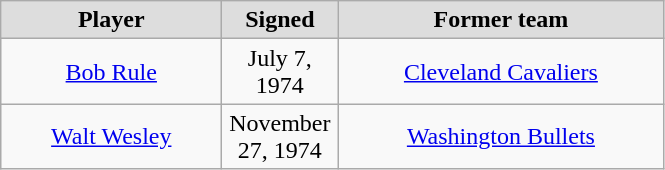<table class="wikitable" style="text-align: center">
<tr style="text-align:center; background:#ddd;">
<td style="width:140px"><strong>Player</strong></td>
<td style="width:70px"><strong>Signed</strong></td>
<td style="width:210px"><strong>Former team</strong></td>
</tr>
<tr>
<td><a href='#'>Bob Rule</a></td>
<td>July 7, 1974</td>
<td><a href='#'>Cleveland Cavaliers</a></td>
</tr>
<tr>
<td><a href='#'>Walt Wesley</a></td>
<td>November 27, 1974</td>
<td><a href='#'>Washington Bullets</a></td>
</tr>
</table>
